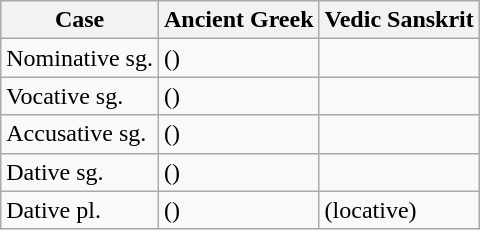<table class="wikitable">
<tr>
<th>Case</th>
<th>Ancient Greek</th>
<th>Vedic Sanskrit</th>
</tr>
<tr>
<td>Nominative sg.</td>
<td> ()</td>
<td></td>
</tr>
<tr>
<td>Vocative sg.</td>
<td> ()</td>
<td></td>
</tr>
<tr>
<td>Accusative sg.</td>
<td> ()</td>
<td></td>
</tr>
<tr>
<td>Dative sg.</td>
<td> ()</td>
<td></td>
</tr>
<tr>
<td>Dative pl.</td>
<td> ()</td>
<td> (locative)</td>
</tr>
</table>
